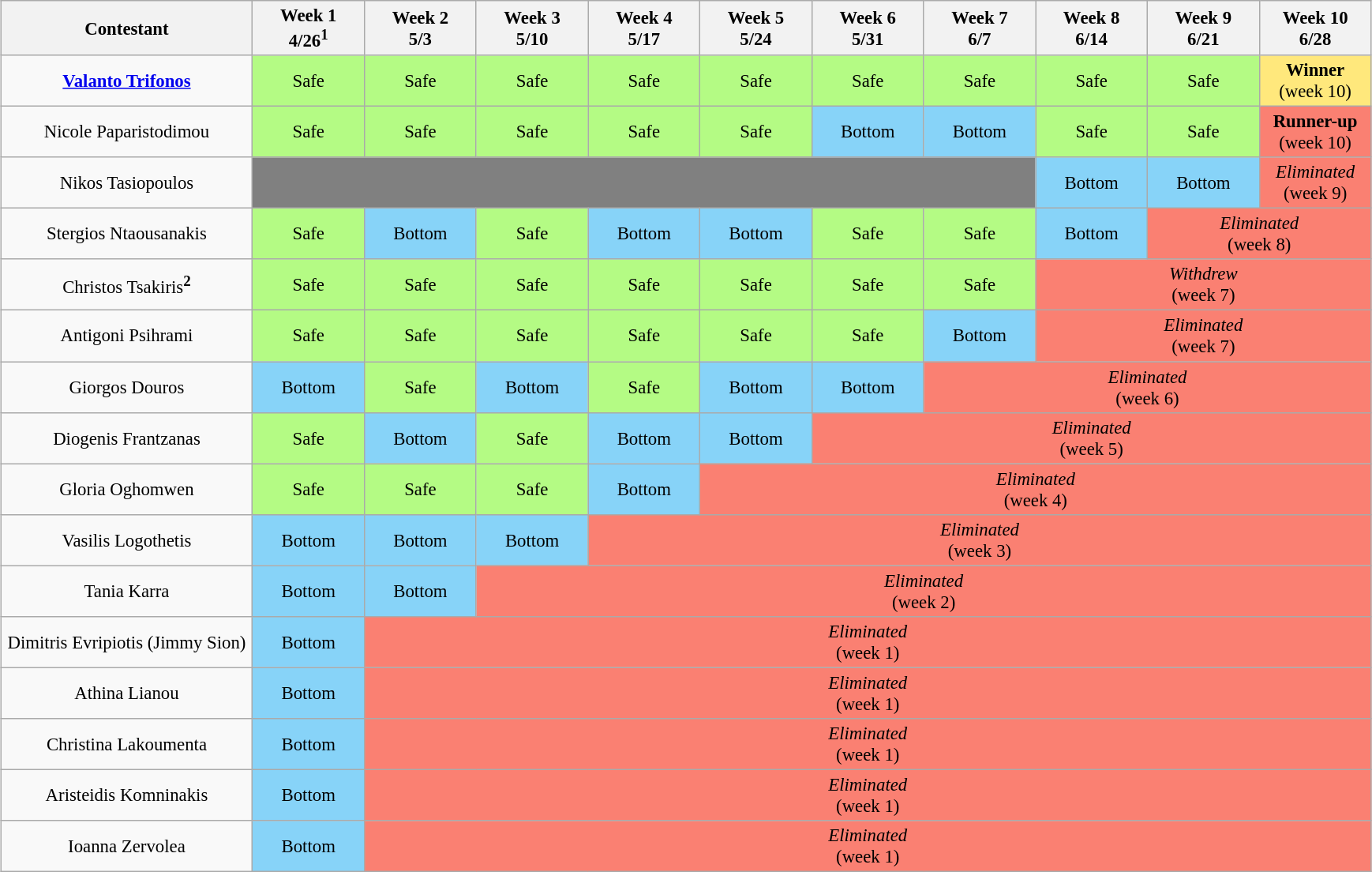<table class="wikitable" style="margin:1em auto; text-align:center; font-size:95%">
<tr>
<th style="width:18%">Contestant</th>
<th style="width:8%">Week 1 <br> 4/26<sup><strong>1</strong></sup></th>
<th style="width:8%">Week 2 <br>  5/3</th>
<th style="width:8%">Week 3 <br> 5/10</th>
<th style="width:8%">Week 4 <br> 5/17</th>
<th style="width:8%">Week 5 <br> 5/24</th>
<th style="width:8%">Week 6 <br> 5/31</th>
<th style="width:8%">Week 7 <br>  6/7</th>
<th style="width:8%">Week 8 <br> 6/14</th>
<th style="width:8%">Week 9 <br> 6/21</th>
<th style="width:8%">Week 10 <br> 6/28</th>
</tr>
<tr>
<td><strong><a href='#'>Valanto Trifonos</a></strong></td>
<td style="background:#B4FB84">Safe</td>
<td style="background:#B4FB84">Safe</td>
<td style="background:#B4FB84">Safe</td>
<td style="background:#B4FB84">Safe</td>
<td style="background:#B4FB84">Safe</td>
<td style="background:#B4FB84">Safe</td>
<td style="background:#B4FB84">Safe</td>
<td style="background:#B4FB84">Safe</td>
<td style="background:#B4FB84">Safe</td>
<td style="background:#FFE87C"><strong>Winner</strong><br>(week 10)</td>
</tr>
<tr>
<td>Nicole Paparistodimou</td>
<td style="background:#B4FB84">Safe</td>
<td style="background:#B4FB84">Safe</td>
<td style="background:#B4FB84">Safe</td>
<td style="background:#B4FB84">Safe</td>
<td style="background:#B4FB84">Safe</td>
<td style="background:#87D3F8">Bottom</td>
<td style="background:#87D3F8">Bottom</td>
<td style="background:#B4FB84">Safe</td>
<td style="background:#B4FB84">Safe</td>
<td style="background:#FA8072"><strong>Runner-up</strong><br>(week 10)</td>
</tr>
<tr>
<td>Nikos Tasiopoulos</td>
<td style="background:grey" colspan="7"></td>
<td style="background:#87D3F8">Bottom</td>
<td style="background:#87D3F8">Bottom</td>
<td style="background:#FA8072"><em>Eliminated</em><br>(week 9)</td>
</tr>
<tr>
<td>Stergios Ntaousanakis</td>
<td style="background:#B4FB84">Safe</td>
<td style="background:#87D3F8">Bottom</td>
<td style="background:#B4FB84">Safe</td>
<td style="background:#87D3F8">Bottom</td>
<td style="background:#87D3F8">Bottom</td>
<td style="background:#B4FB84">Safe</td>
<td style="background:#B4FB84">Safe</td>
<td style="background:#87D3F8">Bottom</td>
<td style="background:#FA8072" colspan="2"><em>Eliminated</em><br>(week 8)</td>
</tr>
<tr>
<td>Christos Tsakiris<sup><strong>2</strong></sup></td>
<td style="background:#B4FB84">Safe</td>
<td style="background:#B4FB84">Safe</td>
<td style="background:#B4FB84">Safe</td>
<td style="background:#B4FB84">Safe</td>
<td style="background:#B4FB84">Safe</td>
<td style="background:#B4FB84">Safe</td>
<td style="background:#B4FB84">Safe</td>
<td style="background:#FA8072" colspan="3"><em>Withdrew</em><br>(week 7)</td>
</tr>
<tr>
<td>Antigoni Psihrami</td>
<td style="background:#B4FB84">Safe</td>
<td style="background:#B4FB84">Safe</td>
<td style="background:#B4FB84">Safe</td>
<td style="background:#B4FB84">Safe</td>
<td style="background:#B4FB84">Safe</td>
<td style="background:#B4FB84">Safe</td>
<td style="background:#87D3F8">Bottom</td>
<td style="background:#FA8072" colspan="3"><em>Eliminated</em><br>(week 7)</td>
</tr>
<tr>
<td>Giorgos Douros</td>
<td style="background:#87D3F8">Bottom</td>
<td style="background:#B4FB84">Safe</td>
<td style="background:#87D3F8">Bottom</td>
<td style="background:#B4FB84">Safe</td>
<td style="background:#87D3F8">Bottom</td>
<td style="background:#87D3F8">Bottom</td>
<td style="background:#FA8072" colspan="4"><em>Eliminated</em><br>(week 6)</td>
</tr>
<tr>
<td>Diogenis Frantzanas</td>
<td style="background:#B4FB84">Safe</td>
<td style="background:#87D3F8">Bottom</td>
<td style="background:#B4FB84">Safe</td>
<td style="background:#87D3F8">Bottom</td>
<td style="background:#87D3F8">Bottom</td>
<td style="background:#FA8072" colspan="5"><em>Eliminated</em><br>(week 5)</td>
</tr>
<tr>
<td>Gloria Oghomwen</td>
<td style="background:#B4FB84">Safe</td>
<td style="background:#B4FB84">Safe</td>
<td style="background:#B4FB84">Safe</td>
<td style="background:#87D3F8">Bottom</td>
<td style="background:#FA8072" colspan="6"><em>Eliminated</em><br>(week 4)</td>
</tr>
<tr>
<td>Vasilis Logothetis</td>
<td style="background:#87D3F8">Bottom</td>
<td style="background:#87D3F8">Bottom</td>
<td style="background:#87D3F8">Bottom</td>
<td style="background:#FA8072" colspan="7"><em>Eliminated</em><br>(week 3)</td>
</tr>
<tr>
<td>Tania Karra</td>
<td style="background:#87D3F8">Bottom</td>
<td style="background:#87D3F8">Bottom</td>
<td style="background:#FA8072" colspan="8"><em>Eliminated</em><br>(week 2)</td>
</tr>
<tr>
<td>Dimitris Evripiotis (Jimmy Sion)</td>
<td style="background:#87D3F8">Bottom</td>
<td style="background:#FA8072" colspan="9"><em>Eliminated</em><br>(week 1)</td>
</tr>
<tr>
<td>Athina Lianou</td>
<td style="background:#87D3F8">Bottom</td>
<td style="background:#FA8072" colspan="9"><em>Eliminated</em><br>(week 1)</td>
</tr>
<tr>
<td>Christina Lakoumenta</td>
<td style="background:#87D3F8">Bottom</td>
<td style="background:#FA8072" colspan="9"><em>Eliminated</em><br>(week 1)</td>
</tr>
<tr>
<td>Aristeidis Komninakis</td>
<td style="background:#87D3F8">Bottom</td>
<td style="background:#FA8072" colspan="9"><em>Eliminated</em><br>(week 1)</td>
</tr>
<tr>
<td>Ioanna Zervolea</td>
<td style="background:#87D3F8">Bottom</td>
<td style="background:#FA8072" colspan="9"><em>Eliminated</em><br>(week 1)</td>
</tr>
</table>
